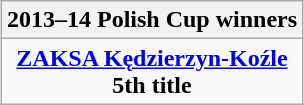<table class=wikitable style="text-align:center; margin:auto">
<tr>
<th>2013–14 Polish Cup winners</th>
</tr>
<tr>
<td><strong><a href='#'>ZAKSA Kędzierzyn-Koźle</a></strong><br><strong>5th title</strong></td>
</tr>
</table>
